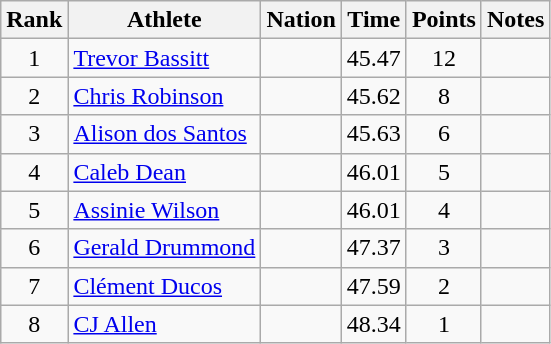<table class="wikitable mw-datatable sortable" style="text-align:center;">
<tr>
<th scope="col" style="width: 10px;">Rank</th>
<th scope="col">Athlete</th>
<th scope="col">Nation</th>
<th scope="col">Time</th>
<th scope="col">Points</th>
<th scope="col">Notes</th>
</tr>
<tr>
<td>1</td>
<td align="left"><a href='#'>Trevor Bassitt</a> </td>
<td align="left"></td>
<td>45.47</td>
<td>12</td>
<td></td>
</tr>
<tr>
<td>2</td>
<td align="left"><a href='#'>Chris Robinson</a> </td>
<td align="left"></td>
<td>45.62</td>
<td>8</td>
<td></td>
</tr>
<tr>
<td>3</td>
<td align="left"><a href='#'>Alison dos Santos</a> </td>
<td align="left"></td>
<td>45.63</td>
<td>6</td>
<td></td>
</tr>
<tr>
<td>4</td>
<td align="left"><a href='#'>Caleb Dean</a> </td>
<td align="left"></td>
<td>46.01</td>
<td>5</td>
<td></td>
</tr>
<tr>
<td>5</td>
<td align="left"><a href='#'>Assinie Wilson</a> </td>
<td align="left"></td>
<td>46.01</td>
<td>4</td>
<td></td>
</tr>
<tr>
<td>6</td>
<td align="left"><a href='#'>Gerald Drummond</a> </td>
<td align="left"></td>
<td>47.37</td>
<td>3</td>
<td></td>
</tr>
<tr>
<td>7</td>
<td align="left"><a href='#'>Clément Ducos</a> </td>
<td align="left"></td>
<td>47.59</td>
<td>2</td>
<td></td>
</tr>
<tr>
<td>8</td>
<td align="left"><a href='#'>CJ Allen</a> </td>
<td align="left"></td>
<td>48.34</td>
<td>1</td>
<td></td>
</tr>
</table>
